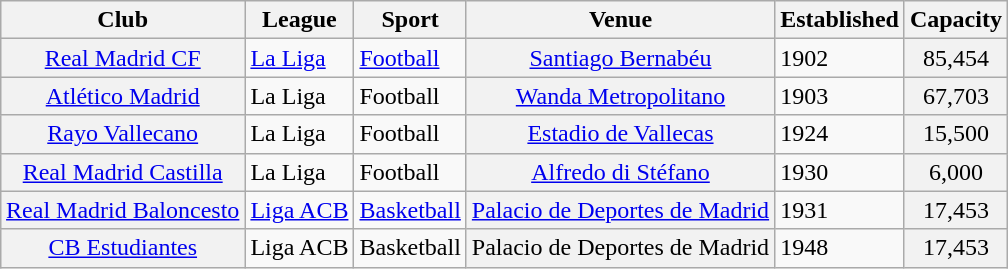<table class="wikitable" style="margin:1em auto;">
<tr>
<th scope="col">Club</th>
<th scope="col">League</th>
<th scope="col">Sport</th>
<th scope="col">Venue</th>
<th scope="col">Established</th>
<th scope="col">Capacity</th>
</tr>
<tr>
<th scope="row" style="font-weight: normal; text-align: center;"><a href='#'>Real Madrid CF</a></th>
<td><a href='#'>La Liga</a></td>
<td><a href='#'>Football</a></td>
<th scope="row" style="font-weight: normal; text-align: center;"><a href='#'>Santiago Bernabéu</a></th>
<td>1902</td>
<th scope="row" style="font-weight: normal; text-align: center;">85,454</th>
</tr>
<tr>
<th scope="row" style="font-weight: normal; text-align: center;"><a href='#'>Atlético Madrid</a></th>
<td>La Liga</td>
<td>Football</td>
<th scope="row" style="font-weight: normal; text-align: center;"><a href='#'>Wanda Metropolitano</a></th>
<td>1903</td>
<th scope="row" style="font-weight: normal; text-align: center;">67,703</th>
</tr>
<tr>
<th scope="row" style="font-weight: normal; text-align: center;"><a href='#'>Rayo Vallecano</a></th>
<td>La Liga</td>
<td>Football</td>
<th scope="row" style="font-weight: normal; text-align: center;"><a href='#'>Estadio de Vallecas</a></th>
<td>1924</td>
<th scope="row" style="font-weight: normal; text-align: center;">15,500</th>
</tr>
<tr>
<th scope="row" style="font-weight: normal; text-align: center;"><a href='#'>Real Madrid Castilla</a></th>
<td>La Liga</td>
<td>Football</td>
<th scope="row" style="font-weight: normal; text-align: center;"><a href='#'>Alfredo di Stéfano</a></th>
<td>1930</td>
<th scope="row" style="font-weight: normal; text-align: center;">6,000</th>
</tr>
<tr>
<th scope="row" style="font-weight: normal; text-align: center;"><a href='#'>Real Madrid Baloncesto</a></th>
<td><a href='#'>Liga ACB</a></td>
<td><a href='#'>Basketball</a></td>
<th scope="row" style="font-weight: normal; text-align: center;"><a href='#'>Palacio de Deportes de Madrid</a></th>
<td>1931</td>
<th scope="row" style="font-weight: normal; text-align: center;">17,453</th>
</tr>
<tr>
<th scope="row" style="font-weight: normal; text-align: center;"><a href='#'>CB Estudiantes</a></th>
<td>Liga ACB</td>
<td>Basketball</td>
<th scope="row" style="font-weight: normal; text-align: center;">Palacio de Deportes de Madrid</th>
<td>1948</td>
<th scope="row" style="font-weight: normal; text-align: center;">17,453</th>
</tr>
</table>
